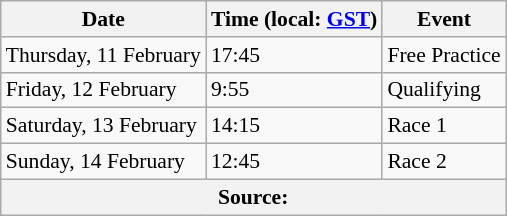<table class="wikitable" style="font-size: 90%;">
<tr>
<th>Date</th>
<th>Time (local: <a href='#'>GST</a>)</th>
<th>Event</th>
</tr>
<tr>
<td>Thursday, 11 February</td>
<td>17:45</td>
<td>Free Practice</td>
</tr>
<tr>
<td>Friday, 12 February</td>
<td>9:55</td>
<td>Qualifying</td>
</tr>
<tr>
<td>Saturday, 13 February</td>
<td>14:15</td>
<td>Race 1</td>
</tr>
<tr>
<td>Sunday, 14 February</td>
<td>12:45</td>
<td>Race 2</td>
</tr>
<tr>
<th colspan="3">Source:</th>
</tr>
</table>
